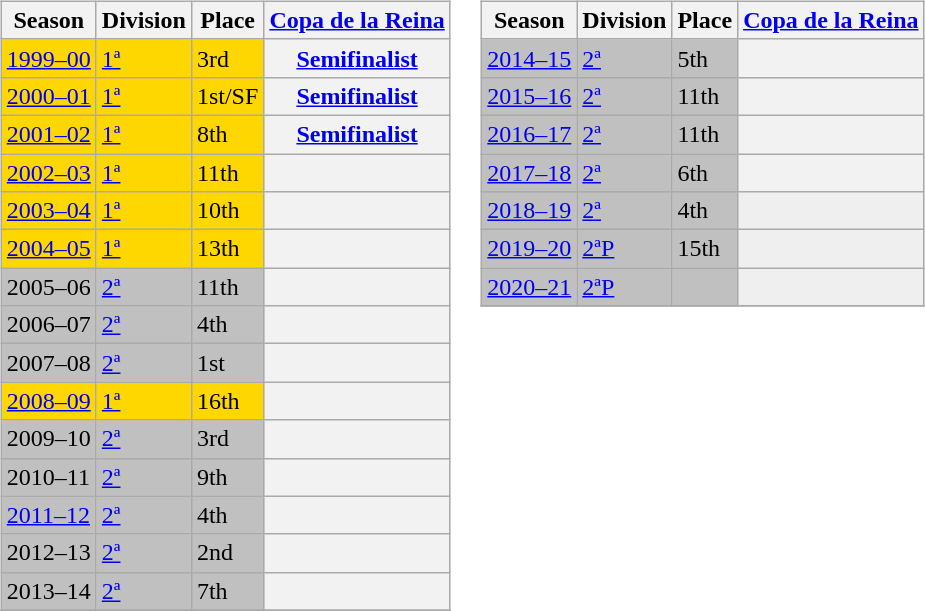<table>
<tr>
<td valign="top" width=0%><br><table class="wikitable">
<tr style="background:#f0f6fa;">
<th>Season</th>
<th>Division</th>
<th>Place</th>
<th><a href='#'>Copa de la Reina</a></th>
</tr>
<tr>
<td style="background:gold;"><a href='#'>1999–00</a></td>
<td style="background:gold;"><a href='#'>1ª</a></td>
<td style="background:gold;">3rd</td>
<th><a href='#'>Semifinalist</a></th>
</tr>
<tr>
<td style="background:gold;"><a href='#'>2000–01</a></td>
<td style="background:gold;"><a href='#'>1ª</a></td>
<td style="background:gold;">1st/SF</td>
<th><a href='#'>Semifinalist</a></th>
</tr>
<tr>
<td style="background:gold;"><a href='#'>2001–02</a></td>
<td style="background:gold;"><a href='#'>1ª</a></td>
<td style="background:gold;">8th</td>
<th><a href='#'>Semifinalist</a></th>
</tr>
<tr>
<td style="background:gold;"><a href='#'>2002–03</a></td>
<td style="background:gold;"><a href='#'>1ª</a></td>
<td style="background:gold;">11th</td>
<th></th>
</tr>
<tr>
<td style="background:gold;"><a href='#'>2003–04</a></td>
<td style="background:gold;"><a href='#'>1ª</a></td>
<td style="background:gold;">10th</td>
<th></th>
</tr>
<tr>
<td style="background:gold;"><a href='#'>2004–05</a></td>
<td style="background:gold;"><a href='#'>1ª</a></td>
<td style="background:gold;">13th</td>
<th></th>
</tr>
<tr>
<td style="background:silver;">2005–06</td>
<td style="background:silver;"><a href='#'>2ª</a></td>
<td style="background:silver;">11th</td>
<th></th>
</tr>
<tr>
<td style="background:silver;">2006–07</td>
<td style="background:silver;"><a href='#'>2ª</a></td>
<td style="background:silver;">4th</td>
<th></th>
</tr>
<tr>
<td style="background:silver;">2007–08</td>
<td style="background:silver;"><a href='#'>2ª</a></td>
<td style="background:silver;">1st</td>
<th></th>
</tr>
<tr>
<td style="background:gold;"><a href='#'>2008–09</a></td>
<td style="background:gold;"><a href='#'>1ª</a></td>
<td style="background:gold;">16th</td>
<th></th>
</tr>
<tr>
<td style="background:silver;">2009–10</td>
<td style="background:silver;"><a href='#'>2ª</a></td>
<td style="background:silver;">3rd</td>
<th></th>
</tr>
<tr>
<td style="background:silver;">2010–11</td>
<td style="background:silver;"><a href='#'>2ª</a></td>
<td style="background:silver;">9th</td>
<th></th>
</tr>
<tr>
<td style="background:silver;"><a href='#'>2011–12</a></td>
<td style="background:silver;"><a href='#'>2ª</a></td>
<td style="background:silver;">4th</td>
<th></th>
</tr>
<tr>
<td style="background:silver;">2012–13</td>
<td style="background:silver;"><a href='#'>2ª</a></td>
<td style="background:silver;">2nd</td>
<th></th>
</tr>
<tr>
<td style="background:silver;">2013–14</td>
<td style="background:silver;"><a href='#'>2ª</a></td>
<td style="background:silver;">7th</td>
<th></th>
</tr>
<tr>
</tr>
</table>
</td>
<td valign="top" width=0%><br><table class="wikitable">
<tr style="background:#f0f6fa;">
<th>Season</th>
<th>Division</th>
<th>Place</th>
<th><a href='#'>Copa de la Reina</a></th>
</tr>
<tr>
<td style="background:silver;"><a href='#'>2014–15</a></td>
<td style="background:silver;"><a href='#'>2ª</a></td>
<td style="background:silver;">5th</td>
<th></th>
</tr>
<tr>
<td style="background:silver;"><a href='#'>2015–16</a></td>
<td style="background:silver;"><a href='#'>2ª</a></td>
<td style="background:silver;">11th</td>
<th></th>
</tr>
<tr>
<td style="background:silver;"><a href='#'>2016–17</a></td>
<td style="background:silver;"><a href='#'>2ª</a></td>
<td style="background:silver;">11th</td>
<th></th>
</tr>
<tr>
<td style="background:silver;"><a href='#'>2017–18</a></td>
<td style="background:silver;"><a href='#'>2ª</a></td>
<td style="background:silver;">6th</td>
<th></th>
</tr>
<tr>
<td style="background:silver;"><a href='#'>2018–19</a></td>
<td style="background:silver;"><a href='#'>2ª</a></td>
<td style="background:silver;">4th</td>
<th style="background:#efefef;"></th>
</tr>
<tr>
<td style="background:silver;"><a href='#'>2019–20</a></td>
<td style="background:silver;"><a href='#'>2ªP</a></td>
<td style="background:silver;">15th</td>
<th style="background:#efefef;"></th>
</tr>
<tr>
<td style="background:silver;"><a href='#'>2020–21</a></td>
<td style="background:silver;"><a href='#'>2ªP</a></td>
<td style="background:silver;"></td>
<th style="background:#efefef;"></th>
</tr>
<tr>
</tr>
</table>
</td>
</tr>
</table>
